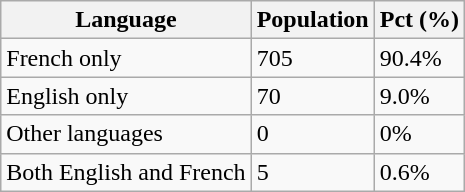<table class="wikitable">
<tr>
<th>Language</th>
<th>Population</th>
<th>Pct (%)</th>
</tr>
<tr>
<td>French only</td>
<td>705</td>
<td>90.4%</td>
</tr>
<tr>
<td>English only</td>
<td>70</td>
<td>9.0%</td>
</tr>
<tr>
<td>Other languages</td>
<td>0</td>
<td>0%</td>
</tr>
<tr>
<td>Both English and French</td>
<td>5</td>
<td>0.6%</td>
</tr>
</table>
